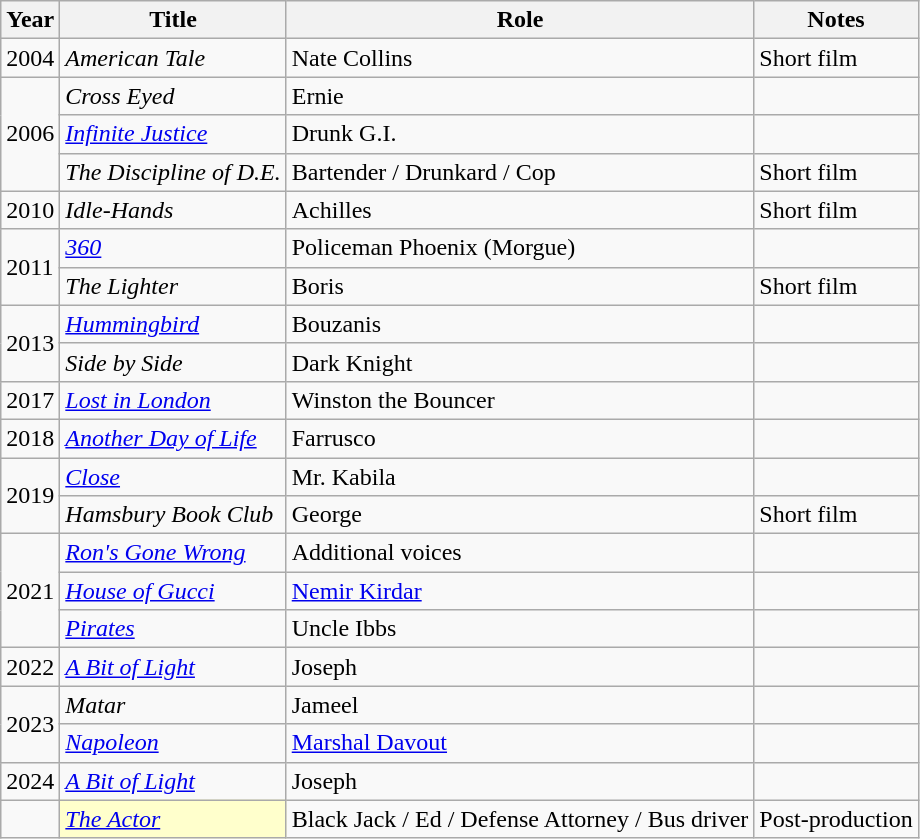<table class="wikitable sortable">
<tr>
<th>Year</th>
<th>Title</th>
<th>Role</th>
<th class="unsortable">Notes</th>
</tr>
<tr>
<td>2004</td>
<td><em>American Tale</em></td>
<td>Nate Collins</td>
<td>Short film</td>
</tr>
<tr>
<td rowspan="3">2006</td>
<td><em>Cross Eyed</em></td>
<td>Ernie</td>
<td></td>
</tr>
<tr>
<td><a href='#'><em>Infinite Justice</em></a></td>
<td>Drunk G.I.</td>
<td></td>
</tr>
<tr>
<td><em>The Discipline of D.E.</em></td>
<td>Bartender / Drunkard / Cop</td>
<td>Short film</td>
</tr>
<tr>
<td>2010</td>
<td><em>Idle-Hands</em></td>
<td>Achilles</td>
<td>Short film</td>
</tr>
<tr>
<td rowspan="2">2011</td>
<td><a href='#'><em>360</em></a></td>
<td>Policeman Phoenix (Morgue)</td>
<td></td>
</tr>
<tr>
<td><em>The Lighter</em></td>
<td>Boris</td>
<td>Short film</td>
</tr>
<tr>
<td rowspan="2">2013</td>
<td><a href='#'><em>Hummingbird</em></a></td>
<td>Bouzanis</td>
<td></td>
</tr>
<tr>
<td><em>Side by Side</em></td>
<td>Dark Knight</td>
<td></td>
</tr>
<tr>
<td>2017</td>
<td><em><a href='#'>Lost in London</a></em></td>
<td>Winston the Bouncer</td>
<td></td>
</tr>
<tr>
<td>2018</td>
<td><a href='#'><em>Another Day of Life</em></a></td>
<td>Farrusco</td>
<td></td>
</tr>
<tr>
<td rowspan="2">2019</td>
<td><a href='#'><em>Close</em></a></td>
<td>Mr. Kabila</td>
<td></td>
</tr>
<tr>
<td><em>Hamsbury Book Club</em></td>
<td>George</td>
<td>Short film</td>
</tr>
<tr>
<td rowspan="3">2021</td>
<td><em><a href='#'>Ron's Gone Wrong</a></em></td>
<td>Additional voices</td>
<td></td>
</tr>
<tr>
<td><em><a href='#'>House of Gucci</a></em></td>
<td><a href='#'>Nemir Kirdar</a></td>
<td></td>
</tr>
<tr>
<td><em><a href='#'>Pirates</a></em></td>
<td>Uncle Ibbs</td>
<td></td>
</tr>
<tr>
<td>2022</td>
<td><em><a href='#'>A Bit of Light</a></em></td>
<td>Joseph</td>
<td></td>
</tr>
<tr>
<td rowspan="2">2023</td>
<td><em>Matar</em></td>
<td>Jameel</td>
<td></td>
</tr>
<tr>
<td><em><a href='#'>Napoleon</a></em></td>
<td><a href='#'>Marshal Davout</a></td>
<td></td>
</tr>
<tr>
<td>2024</td>
<td><em><a href='#'>A Bit of Light</a></em></td>
<td>Joseph</td>
<td></td>
</tr>
<tr>
<td></td>
<td style="background:#FFFFCC;"><em><a href='#'>The Actor</a></em></td>
<td>Black Jack / Ed / Defense Attorney / Bus driver</td>
<td>Post-production</td>
</tr>
</table>
